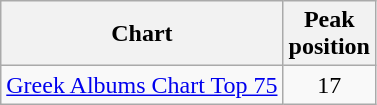<table class="wikitable sortable">
<tr>
<th>Chart</th>
<th>Peak<br>position</th>
</tr>
<tr>
<td><a href='#'>Greek Albums Chart Top 75</a></td>
<td style="text-align:center;">17</td>
</tr>
</table>
